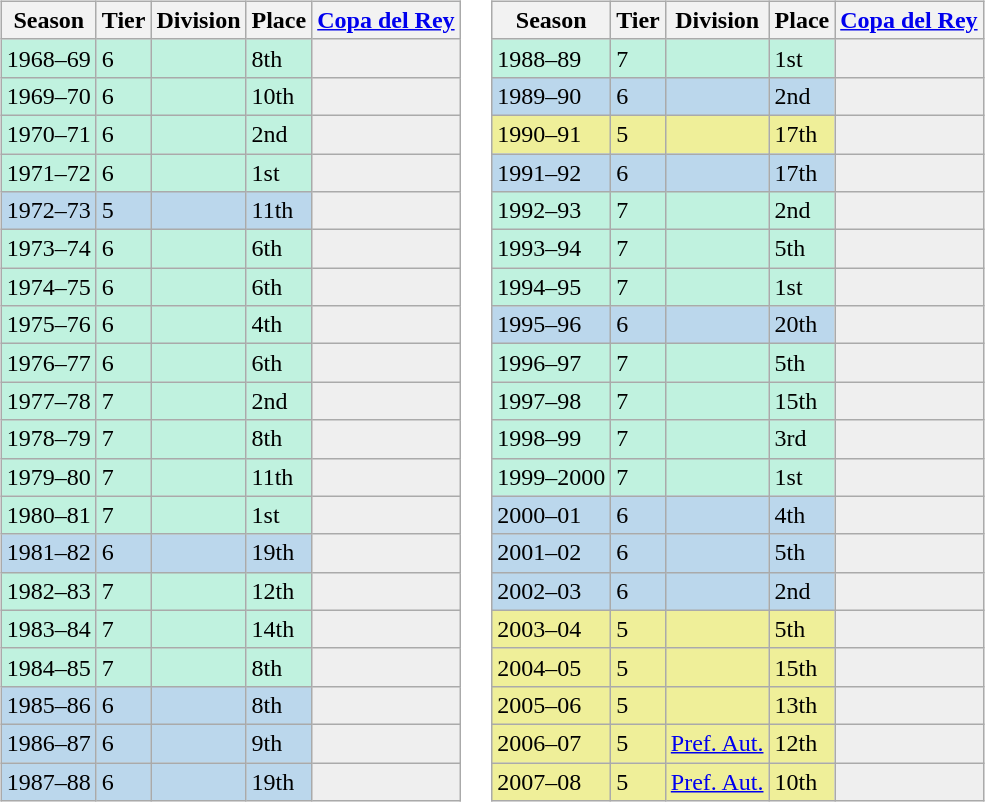<table>
<tr>
<td valign="top" width=0%><br><table class="wikitable">
<tr style="background:#f0f6fa;">
<th>Season</th>
<th>Tier</th>
<th>Division</th>
<th>Place</th>
<th><a href='#'>Copa del Rey</a></th>
</tr>
<tr>
<td style="background:#C0F2DF;">1968–69</td>
<td style="background:#C0F2DF;">6</td>
<td style="background:#C0F2DF;"></td>
<td style="background:#C0F2DF;">8th</td>
<th style="background:#efefef;"></th>
</tr>
<tr>
<td style="background:#C0F2DF;">1969–70</td>
<td style="background:#C0F2DF;">6</td>
<td style="background:#C0F2DF;"></td>
<td style="background:#C0F2DF;">10th</td>
<th style="background:#efefef;"></th>
</tr>
<tr>
<td style="background:#C0F2DF;">1970–71</td>
<td style="background:#C0F2DF;">6</td>
<td style="background:#C0F2DF;"></td>
<td style="background:#C0F2DF;">2nd</td>
<th style="background:#efefef;"></th>
</tr>
<tr>
<td style="background:#C0F2DF;">1971–72</td>
<td style="background:#C0F2DF;">6</td>
<td style="background:#C0F2DF;"></td>
<td style="background:#C0F2DF;">1st</td>
<th style="background:#efefef;"></th>
</tr>
<tr>
<td style="background:#BBD7EC;">1972–73</td>
<td style="background:#BBD7EC;">5</td>
<td style="background:#BBD7EC;"></td>
<td style="background:#BBD7EC;">11th</td>
<th style="background:#efefef;"></th>
</tr>
<tr>
<td style="background:#C0F2DF;">1973–74</td>
<td style="background:#C0F2DF;">6</td>
<td style="background:#C0F2DF;"></td>
<td style="background:#C0F2DF;">6th</td>
<th style="background:#efefef;"></th>
</tr>
<tr>
<td style="background:#C0F2DF;">1974–75</td>
<td style="background:#C0F2DF;">6</td>
<td style="background:#C0F2DF;"></td>
<td style="background:#C0F2DF;">6th</td>
<th style="background:#efefef;"></th>
</tr>
<tr>
<td style="background:#C0F2DF;">1975–76</td>
<td style="background:#C0F2DF;">6</td>
<td style="background:#C0F2DF;"></td>
<td style="background:#C0F2DF;">4th</td>
<th style="background:#efefef;"></th>
</tr>
<tr>
<td style="background:#C0F2DF;">1976–77</td>
<td style="background:#C0F2DF;">6</td>
<td style="background:#C0F2DF;"></td>
<td style="background:#C0F2DF;">6th</td>
<th style="background:#efefef;"></th>
</tr>
<tr>
<td style="background:#C0F2DF;">1977–78</td>
<td style="background:#C0F2DF;">7</td>
<td style="background:#C0F2DF;"></td>
<td style="background:#C0F2DF;">2nd</td>
<th style="background:#efefef;"></th>
</tr>
<tr>
<td style="background:#C0F2DF;">1978–79</td>
<td style="background:#C0F2DF;">7</td>
<td style="background:#C0F2DF;"></td>
<td style="background:#C0F2DF;">8th</td>
<th style="background:#efefef;"></th>
</tr>
<tr>
<td style="background:#C0F2DF;">1979–80</td>
<td style="background:#C0F2DF;">7</td>
<td style="background:#C0F2DF;"></td>
<td style="background:#C0F2DF;">11th</td>
<th style="background:#efefef;"></th>
</tr>
<tr>
<td style="background:#C0F2DF;">1980–81</td>
<td style="background:#C0F2DF;">7</td>
<td style="background:#C0F2DF;"></td>
<td style="background:#C0F2DF;">1st</td>
<th style="background:#efefef;"></th>
</tr>
<tr>
<td style="background:#BBD7EC;">1981–82</td>
<td style="background:#BBD7EC;">6</td>
<td style="background:#BBD7EC;"></td>
<td style="background:#BBD7EC;">19th</td>
<th style="background:#efefef;"></th>
</tr>
<tr>
<td style="background:#C0F2DF;">1982–83</td>
<td style="background:#C0F2DF;">7</td>
<td style="background:#C0F2DF;"></td>
<td style="background:#C0F2DF;">12th</td>
<th style="background:#efefef;"></th>
</tr>
<tr>
<td style="background:#C0F2DF;">1983–84</td>
<td style="background:#C0F2DF;">7</td>
<td style="background:#C0F2DF;"></td>
<td style="background:#C0F2DF;">14th</td>
<th style="background:#efefef;"></th>
</tr>
<tr>
<td style="background:#C0F2DF;">1984–85</td>
<td style="background:#C0F2DF;">7</td>
<td style="background:#C0F2DF;"></td>
<td style="background:#C0F2DF;">8th</td>
<th style="background:#efefef;"></th>
</tr>
<tr>
<td style="background:#BBD7EC;">1985–86</td>
<td style="background:#BBD7EC;">6</td>
<td style="background:#BBD7EC;"></td>
<td style="background:#BBD7EC;">8th</td>
<th style="background:#efefef;"></th>
</tr>
<tr>
<td style="background:#BBD7EC;">1986–87</td>
<td style="background:#BBD7EC;">6</td>
<td style="background:#BBD7EC;"></td>
<td style="background:#BBD7EC;">9th</td>
<th style="background:#efefef;"></th>
</tr>
<tr>
<td style="background:#BBD7EC;">1987–88</td>
<td style="background:#BBD7EC;">6</td>
<td style="background:#BBD7EC;"></td>
<td style="background:#BBD7EC;">19th</td>
<th style="background:#efefef;"></th>
</tr>
</table>
</td>
<td valign="top" width=0%><br><table class="wikitable">
<tr style="background:#f0f6fa;">
<th>Season</th>
<th>Tier</th>
<th>Division</th>
<th>Place</th>
<th><a href='#'>Copa del Rey</a></th>
</tr>
<tr>
<td style="background:#C0F2DF;">1988–89</td>
<td style="background:#C0F2DF;">7</td>
<td style="background:#C0F2DF;"></td>
<td style="background:#C0F2DF;">1st</td>
<th style="background:#efefef;"></th>
</tr>
<tr>
<td style="background:#BBD7EC;">1989–90</td>
<td style="background:#BBD7EC;">6</td>
<td style="background:#BBD7EC;"></td>
<td style="background:#BBD7EC;">2nd</td>
<th style="background:#efefef;"></th>
</tr>
<tr>
<td style="background:#EFEF99;">1990–91</td>
<td style="background:#EFEF99;">5</td>
<td style="background:#EFEF99;"></td>
<td style="background:#EFEF99;">17th</td>
<th style="background:#efefef;"></th>
</tr>
<tr>
<td style="background:#BBD7EC;">1991–92</td>
<td style="background:#BBD7EC;">6</td>
<td style="background:#BBD7EC;"></td>
<td style="background:#BBD7EC;">17th</td>
<th style="background:#efefef;"></th>
</tr>
<tr>
<td style="background:#C0F2DF;">1992–93</td>
<td style="background:#C0F2DF;">7</td>
<td style="background:#C0F2DF;"></td>
<td style="background:#C0F2DF;">2nd</td>
<th style="background:#efefef;"></th>
</tr>
<tr>
<td style="background:#C0F2DF;">1993–94</td>
<td style="background:#C0F2DF;">7</td>
<td style="background:#C0F2DF;"></td>
<td style="background:#C0F2DF;">5th</td>
<th style="background:#efefef;"></th>
</tr>
<tr>
<td style="background:#C0F2DF;">1994–95</td>
<td style="background:#C0F2DF;">7</td>
<td style="background:#C0F2DF;"></td>
<td style="background:#C0F2DF;">1st</td>
<th style="background:#efefef;"></th>
</tr>
<tr>
<td style="background:#BBD7EC;">1995–96</td>
<td style="background:#BBD7EC;">6</td>
<td style="background:#BBD7EC;"></td>
<td style="background:#BBD7EC;">20th</td>
<th style="background:#efefef;"></th>
</tr>
<tr>
<td style="background:#C0F2DF;">1996–97</td>
<td style="background:#C0F2DF;">7</td>
<td style="background:#C0F2DF;"></td>
<td style="background:#C0F2DF;">5th</td>
<th style="background:#efefef;"></th>
</tr>
<tr>
<td style="background:#C0F2DF;">1997–98</td>
<td style="background:#C0F2DF;">7</td>
<td style="background:#C0F2DF;"></td>
<td style="background:#C0F2DF;">15th</td>
<th style="background:#efefef;"></th>
</tr>
<tr>
<td style="background:#C0F2DF;">1998–99</td>
<td style="background:#C0F2DF;">7</td>
<td style="background:#C0F2DF;"></td>
<td style="background:#C0F2DF;">3rd</td>
<th style="background:#efefef;"></th>
</tr>
<tr>
<td style="background:#C0F2DF;">1999–2000</td>
<td style="background:#C0F2DF;">7</td>
<td style="background:#C0F2DF;"></td>
<td style="background:#C0F2DF;">1st</td>
<th style="background:#efefef;"></th>
</tr>
<tr>
<td style="background:#BBD7EC;">2000–01</td>
<td style="background:#BBD7EC;">6</td>
<td style="background:#BBD7EC;"></td>
<td style="background:#BBD7EC;">4th</td>
<th style="background:#efefef;"></th>
</tr>
<tr>
<td style="background:#BBD7EC;">2001–02</td>
<td style="background:#BBD7EC;">6</td>
<td style="background:#BBD7EC;"></td>
<td style="background:#BBD7EC;">5th</td>
<th style="background:#efefef;"></th>
</tr>
<tr>
<td style="background:#BBD7EC;">2002–03</td>
<td style="background:#BBD7EC;">6</td>
<td style="background:#BBD7EC;"></td>
<td style="background:#BBD7EC;">2nd</td>
<th style="background:#efefef;"></th>
</tr>
<tr>
<td style="background:#EFEF99;">2003–04</td>
<td style="background:#EFEF99;">5</td>
<td style="background:#EFEF99;"></td>
<td style="background:#EFEF99;">5th</td>
<th style="background:#efefef;"></th>
</tr>
<tr>
<td style="background:#EFEF99;">2004–05</td>
<td style="background:#EFEF99;">5</td>
<td style="background:#EFEF99;"></td>
<td style="background:#EFEF99;">15th</td>
<th style="background:#efefef;"></th>
</tr>
<tr>
<td style="background:#EFEF99;">2005–06</td>
<td style="background:#EFEF99;">5</td>
<td style="background:#EFEF99;"></td>
<td style="background:#EFEF99;">13th</td>
<th style="background:#efefef;"></th>
</tr>
<tr>
<td style="background:#EFEF99;">2006–07</td>
<td style="background:#EFEF99;">5</td>
<td style="background:#EFEF99;"><a href='#'>Pref. Aut.</a></td>
<td style="background:#EFEF99;">12th</td>
<th style="background:#efefef;"></th>
</tr>
<tr>
<td style="background:#EFEF99;">2007–08</td>
<td style="background:#EFEF99;">5</td>
<td style="background:#EFEF99;"><a href='#'>Pref. Aut.</a></td>
<td style="background:#EFEF99;">10th</td>
<th style="background:#efefef;"></th>
</tr>
</table>
</td>
</tr>
</table>
